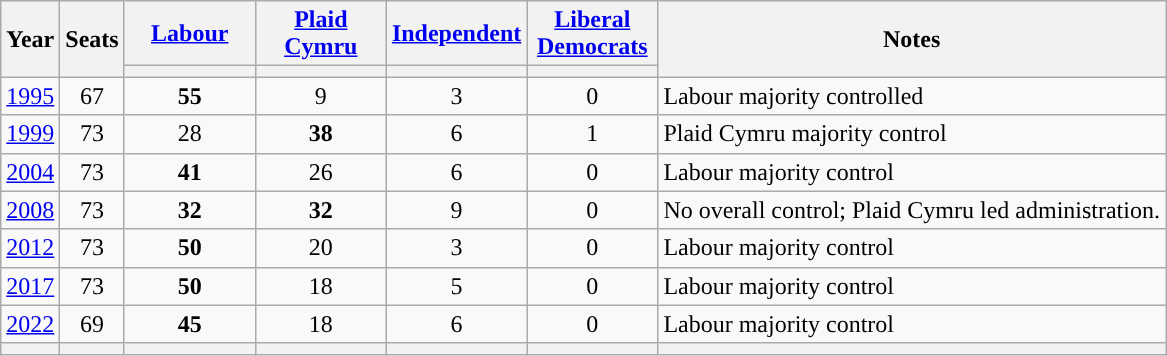<table class="wikitable" style=text-align:center>
<tr>
<th rowspan=2>Year</th>
<th rowspan=2>Seats</th>
<th width="80"><a href='#'>Labour</a></th>
<th width="80"><a href='#'>Plaid Cymru</a></th>
<th width="80"><a href='#'>Independent</a></th>
<th width="80"><a href='#'>Liberal Democrats</a></th>
<th rowspan=2>Notes</th>
</tr>
<tr>
<th style="background-color: "></th>
<th style="background-color: "></th>
<th style="background-color: "></th>
<th style="background-color: "></th>
</tr>
<tr>
<td><a href='#'>1995</a></td>
<td>67</td>
<td><strong>55</strong></td>
<td>9</td>
<td>3</td>
<td>0</td>
<td align=left>Labour majority controlled</td>
</tr>
<tr>
<td><a href='#'>1999</a></td>
<td>73</td>
<td>28</td>
<td><strong>38</strong></td>
<td>6</td>
<td>1</td>
<td align=left>Plaid Cymru majority control</td>
</tr>
<tr>
<td><a href='#'>2004</a></td>
<td>73</td>
<td><strong>41</strong></td>
<td>26</td>
<td>6</td>
<td>0</td>
<td align=left>Labour majority control</td>
</tr>
<tr>
<td><a href='#'>2008</a></td>
<td>73</td>
<td><strong>32</strong></td>
<td><strong>32</strong></td>
<td>9</td>
<td>0</td>
<td align=left>No overall control; Plaid Cymru led administration.</td>
</tr>
<tr>
<td><a href='#'>2012</a></td>
<td>73</td>
<td><strong>50</strong></td>
<td>20</td>
<td>3</td>
<td>0</td>
<td align=left>Labour majority control</td>
</tr>
<tr>
<td><a href='#'>2017</a></td>
<td>73</td>
<td><strong>50</strong></td>
<td>18</td>
<td>5</td>
<td>0</td>
<td align=left>Labour majority control</td>
</tr>
<tr>
<td><a href='#'>2022</a></td>
<td>69</td>
<td><strong>45</strong></td>
<td>18</td>
<td>6</td>
<td>0</td>
<td align=left>Labour majority control</td>
</tr>
<tr>
<th></th>
<th></th>
<th style="background-color: "></th>
<th style="background-color: "></th>
<th style="background-color: "></th>
<th style="background-color: "></th>
<th></th>
</tr>
</table>
